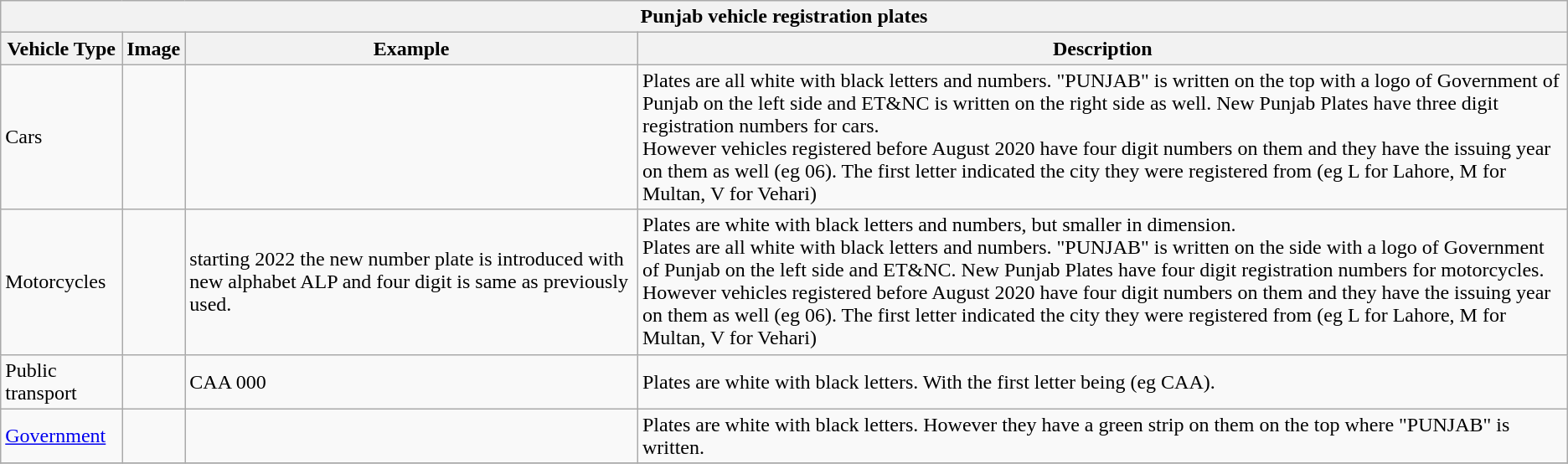<table class="wikitable" style="font-size: 100%">
<tr>
<th colspan="4">Punjab vehicle registration plates</th>
</tr>
<tr>
<th>Vehicle Type</th>
<th>Image</th>
<th>Example</th>
<th>Description</th>
</tr>
<tr>
<td>Cars</td>
<td></td>
<td></td>
<td>Plates are all white with black letters and numbers. "PUNJAB" is written on the top with a logo of Government of Punjab on the left side and ET&NC is written on the right side as well. New Punjab Plates have three digit registration numbers for cars.<br>However vehicles registered before August 2020 have four digit numbers on them and they have the issuing year on them as well (eg 06). The first letter indicated the city they were registered from (eg L for Lahore, M for Multan, V for Vehari)</td>
</tr>
<tr>
<td>Motorcycles</td>
<td></td>
<td>starting 2022 the new number plate is introduced with new alphabet ALP and four digit is same as previously used.</td>
<td>Plates are white with black letters and numbers, but smaller in dimension.<br>Plates are all white with black letters and numbers. "PUNJAB" is written on the side with a logo of Government of Punjab on the left side and ET&NC. New Punjab Plates have four digit registration numbers for motorcycles.<br>However vehicles registered before August 2020 have four digit numbers on them and they have the issuing year on them as well (eg 06). The first letter indicated the city they were registered from (eg L for Lahore, M for Multan, V for Vehari)</td>
</tr>
<tr>
<td>Public transport</td>
<td></td>
<td>CAA 000</td>
<td>Plates are white with black letters. With the first letter being (eg CAA).</td>
</tr>
<tr>
<td><a href='#'>Government</a></td>
<td></td>
<td></td>
<td>Plates are white with black letters. However they have a green strip on them on the top where "PUNJAB" is written.</td>
</tr>
<tr>
</tr>
</table>
